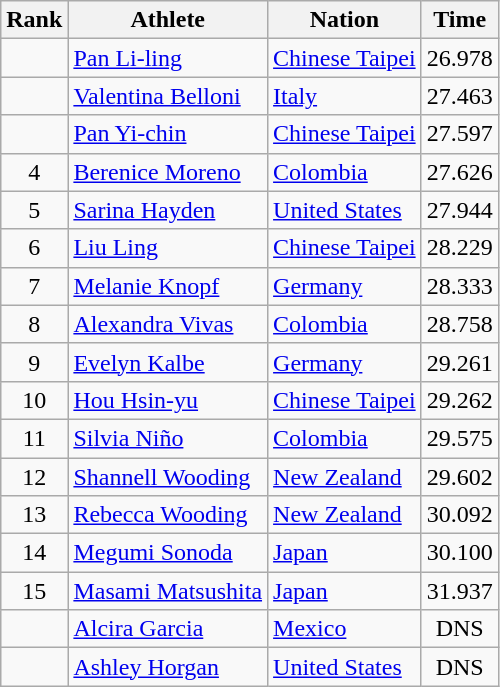<table class="wikitable sortable" style="text-align:center">
<tr>
<th>Rank</th>
<th>Athlete</th>
<th>Nation</th>
<th>Time</th>
</tr>
<tr>
<td></td>
<td align=left><a href='#'>Pan Li-ling</a></td>
<td align=left> <a href='#'>Chinese Taipei</a></td>
<td>26.978</td>
</tr>
<tr>
<td></td>
<td align=left><a href='#'>Valentina Belloni</a></td>
<td align=left> <a href='#'>Italy</a></td>
<td>27.463</td>
</tr>
<tr>
<td></td>
<td align=left><a href='#'>Pan Yi-chin</a></td>
<td align=left> <a href='#'>Chinese Taipei</a></td>
<td>27.597</td>
</tr>
<tr>
<td>4</td>
<td align=left><a href='#'>Berenice Moreno</a></td>
<td align=left> <a href='#'>Colombia</a></td>
<td>27.626</td>
</tr>
<tr>
<td>5</td>
<td align=left><a href='#'>Sarina Hayden</a></td>
<td align=left> <a href='#'>United States</a></td>
<td>27.944</td>
</tr>
<tr>
<td>6</td>
<td align=left><a href='#'>Liu Ling</a></td>
<td align=left> <a href='#'>Chinese Taipei</a></td>
<td>28.229</td>
</tr>
<tr>
<td>7</td>
<td align=left><a href='#'>Melanie Knopf</a></td>
<td align=left> <a href='#'>Germany</a></td>
<td>28.333</td>
</tr>
<tr>
<td>8</td>
<td align=left><a href='#'>Alexandra Vivas</a></td>
<td align=left> <a href='#'>Colombia</a></td>
<td>28.758</td>
</tr>
<tr>
<td>9</td>
<td align=left><a href='#'>Evelyn Kalbe</a></td>
<td align=left> <a href='#'>Germany</a></td>
<td>29.261</td>
</tr>
<tr>
<td>10</td>
<td align=left><a href='#'>Hou Hsin-yu</a></td>
<td align=left> <a href='#'>Chinese Taipei</a></td>
<td>29.262</td>
</tr>
<tr>
<td>11</td>
<td align=left><a href='#'>Silvia Niño</a></td>
<td align=left> <a href='#'>Colombia</a></td>
<td>29.575</td>
</tr>
<tr>
<td>12</td>
<td align=left><a href='#'>Shannell Wooding</a></td>
<td align=left> <a href='#'>New Zealand</a></td>
<td>29.602</td>
</tr>
<tr>
<td>13</td>
<td align=left><a href='#'>Rebecca Wooding</a></td>
<td align=left> <a href='#'>New Zealand</a></td>
<td>30.092</td>
</tr>
<tr>
<td>14</td>
<td align=left><a href='#'>Megumi Sonoda</a></td>
<td align=left> <a href='#'>Japan</a></td>
<td>30.100</td>
</tr>
<tr>
<td>15</td>
<td align=left><a href='#'>Masami Matsushita</a></td>
<td align=left> <a href='#'>Japan</a></td>
<td>31.937</td>
</tr>
<tr>
<td></td>
<td align=left><a href='#'>Alcira Garcia</a></td>
<td align=left> <a href='#'>Mexico</a></td>
<td>DNS</td>
</tr>
<tr>
<td></td>
<td align=left><a href='#'>Ashley Horgan</a></td>
<td align=left> <a href='#'>United States</a></td>
<td>DNS</td>
</tr>
</table>
